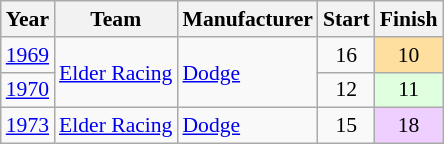<table class="wikitable" style="font-size: 90%;">
<tr>
<th>Year</th>
<th>Team</th>
<th>Manufacturer</th>
<th>Start</th>
<th>Finish</th>
</tr>
<tr>
<td><a href='#'>1969</a></td>
<td rowspan=2><a href='#'>Elder Racing</a></td>
<td rowspan=2><a href='#'>Dodge</a></td>
<td align=center>16</td>
<td align=center style="background:#FFDF9F;">10</td>
</tr>
<tr>
<td><a href='#'>1970</a></td>
<td align=center>12</td>
<td align=center style="background:#DFFFDF;">11</td>
</tr>
<tr>
<td><a href='#'>1973</a></td>
<td><a href='#'>Elder Racing</a></td>
<td><a href='#'>Dodge</a></td>
<td align=center>15</td>
<td align=center style="background:#EFCFFF;">18</td>
</tr>
</table>
